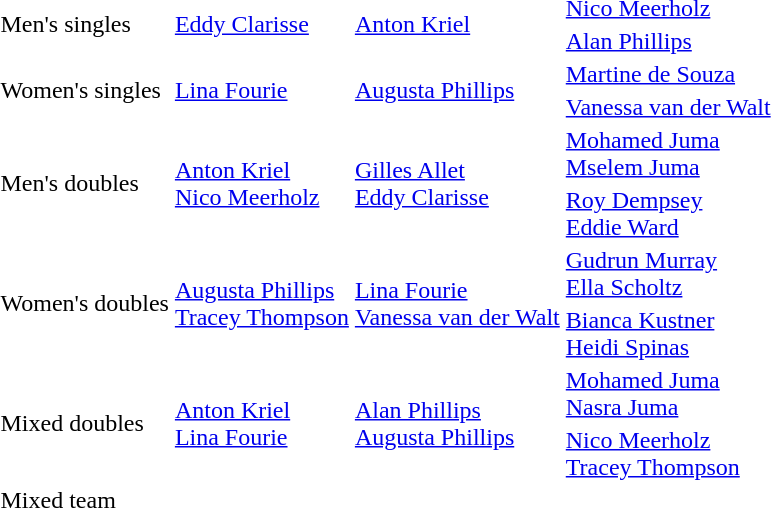<table>
<tr>
<td rowspan=2>Men's singles</td>
<td rowspan=2> <a href='#'>Eddy Clarisse</a></td>
<td rowspan=2> <a href='#'>Anton Kriel</a></td>
<td> <a href='#'>Nico Meerholz</a></td>
</tr>
<tr>
<td> <a href='#'>Alan Phillips</a></td>
</tr>
<tr>
<td rowspan=2>Women's singles</td>
<td rowspan=2> <a href='#'>Lina Fourie</a></td>
<td rowspan=2> <a href='#'>Augusta Phillips</a></td>
<td> <a href='#'>Martine de Souza</a></td>
</tr>
<tr>
<td> <a href='#'>Vanessa van der Walt</a></td>
</tr>
<tr>
<td rowspan=2>Men's doubles</td>
<td rowspan=2> <a href='#'>Anton Kriel</a><br> <a href='#'>Nico Meerholz</a></td>
<td rowspan=2> <a href='#'>Gilles Allet</a><br> <a href='#'>Eddy Clarisse</a></td>
<td> <a href='#'>Mohamed Juma</a><br> <a href='#'>Mselem Juma</a></td>
</tr>
<tr>
<td> <a href='#'>Roy Dempsey</a><br> <a href='#'>Eddie Ward</a></td>
</tr>
<tr>
<td rowspan=2>Women's doubles</td>
<td rowspan=2> <a href='#'>Augusta Phillips</a><br> <a href='#'>Tracey Thompson</a></td>
<td rowspan=2> <a href='#'>Lina Fourie</a><br> <a href='#'>Vanessa van der Walt</a></td>
<td> <a href='#'>Gudrun Murray</a><br> <a href='#'>Ella Scholtz</a></td>
</tr>
<tr>
<td> <a href='#'>Bianca Kustner</a><br> <a href='#'>Heidi Spinas</a></td>
</tr>
<tr>
<td rowspan=2>Mixed doubles</td>
<td rowspan=2> <a href='#'>Anton Kriel</a><br> <a href='#'>Lina Fourie</a></td>
<td rowspan=2> <a href='#'>Alan Phillips</a><br> <a href='#'>Augusta Phillips</a></td>
<td> <a href='#'>Mohamed Juma</a><br> <a href='#'>Nasra Juma</a></td>
</tr>
<tr>
<td> <a href='#'>Nico Meerholz</a><br> <a href='#'>Tracey Thompson</a></td>
</tr>
<tr>
<td rowspan=2>Mixed team</td>
<td rowspan=2></td>
<td rowspan=2></td>
<td></td>
</tr>
<tr>
<td></td>
</tr>
</table>
